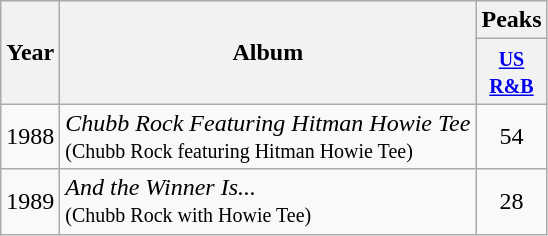<table class="wikitable">
<tr>
<th rowspan="2">Year</th>
<th rowspan="2">Album</th>
<th colspan="2">Peaks</th>
</tr>
<tr>
<th width=40><small><a href='#'>US R&B</a></small></th>
</tr>
<tr>
<td>1988</td>
<td><em>Chubb Rock Featuring Hitman Howie Tee</em><br><small>(Chubb Rock featuring Hitman Howie Tee)</small></td>
<td align="center">54</td>
</tr>
<tr>
<td>1989</td>
<td><em>And the Winner Is...</em><br><small>(Chubb Rock with Howie Tee)</small></td>
<td align="center">28</td>
</tr>
</table>
